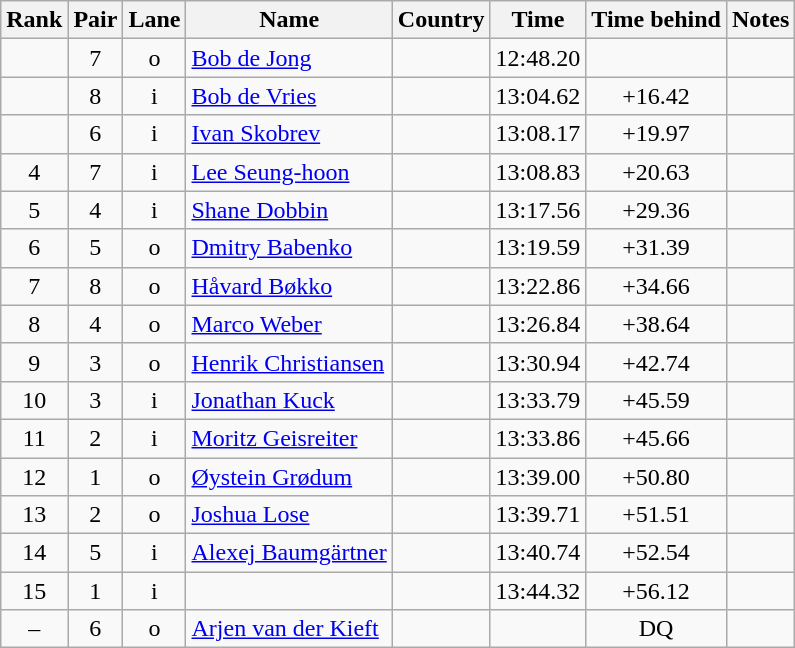<table class="wikitable sortable" style="text-align:center">
<tr>
<th>Rank</th>
<th>Pair</th>
<th>Lane</th>
<th>Name</th>
<th>Country</th>
<th>Time</th>
<th>Time behind</th>
<th>Notes</th>
</tr>
<tr>
<td></td>
<td>7</td>
<td>o</td>
<td align="left"><a href='#'>Bob de Jong</a></td>
<td align="left"></td>
<td>12:48.20</td>
<td></td>
<td></td>
</tr>
<tr>
<td></td>
<td>8</td>
<td>i</td>
<td align="left"><a href='#'>Bob de Vries</a></td>
<td align="left"></td>
<td>13:04.62</td>
<td>+16.42</td>
<td></td>
</tr>
<tr>
<td></td>
<td>6</td>
<td>i</td>
<td align="left"><a href='#'>Ivan Skobrev</a></td>
<td align="left"></td>
<td>13:08.17</td>
<td>+19.97</td>
<td></td>
</tr>
<tr>
<td>4</td>
<td>7</td>
<td>i</td>
<td align="left"><a href='#'>Lee Seung-hoon</a></td>
<td align="left"></td>
<td>13:08.83</td>
<td>+20.63</td>
<td></td>
</tr>
<tr>
<td>5</td>
<td>4</td>
<td>i</td>
<td align="left"><a href='#'>Shane Dobbin</a></td>
<td align="left"></td>
<td>13:17.56</td>
<td>+29.36</td>
<td></td>
</tr>
<tr>
<td>6</td>
<td>5</td>
<td>o</td>
<td align="left"><a href='#'>Dmitry Babenko</a></td>
<td align="left"></td>
<td>13:19.59</td>
<td>+31.39</td>
<td></td>
</tr>
<tr>
<td>7</td>
<td>8</td>
<td>o</td>
<td align="left"><a href='#'>Håvard Bøkko</a></td>
<td align="left"></td>
<td>13:22.86</td>
<td>+34.66</td>
<td></td>
</tr>
<tr>
<td>8</td>
<td>4</td>
<td>o</td>
<td align="left"><a href='#'>Marco Weber</a></td>
<td align="left"></td>
<td>13:26.84</td>
<td>+38.64</td>
<td></td>
</tr>
<tr>
<td>9</td>
<td>3</td>
<td>o</td>
<td align="left"><a href='#'>Henrik Christiansen</a></td>
<td align="left"></td>
<td>13:30.94</td>
<td>+42.74</td>
<td></td>
</tr>
<tr>
<td>10</td>
<td>3</td>
<td>i</td>
<td align="left"><a href='#'>Jonathan Kuck</a></td>
<td align="left"></td>
<td>13:33.79</td>
<td>+45.59</td>
<td></td>
</tr>
<tr>
<td>11</td>
<td>2</td>
<td>i</td>
<td align="left"><a href='#'>Moritz Geisreiter</a></td>
<td align="left"></td>
<td>13:33.86</td>
<td>+45.66</td>
<td></td>
</tr>
<tr>
<td>12</td>
<td>1</td>
<td>o</td>
<td align="left"><a href='#'>Øystein Grødum</a></td>
<td align="left"></td>
<td>13:39.00</td>
<td>+50.80</td>
<td></td>
</tr>
<tr>
<td>13</td>
<td>2</td>
<td>o</td>
<td align="left"><a href='#'>Joshua Lose</a></td>
<td align="left"></td>
<td>13:39.71</td>
<td>+51.51</td>
<td></td>
</tr>
<tr>
<td>14</td>
<td>5</td>
<td>i</td>
<td align="left"><a href='#'>Alexej Baumgärtner</a></td>
<td align="left"></td>
<td>13:40.74</td>
<td>+52.54</td>
<td></td>
</tr>
<tr>
<td>15</td>
<td>1</td>
<td>i</td>
<td align="left"></td>
<td align="left"></td>
<td>13:44.32</td>
<td>+56.12</td>
<td></td>
</tr>
<tr>
<td>–</td>
<td>6</td>
<td>o</td>
<td align="left"><a href='#'>Arjen van der Kieft</a></td>
<td align="left"></td>
<td></td>
<td>DQ</td>
<td></td>
</tr>
</table>
